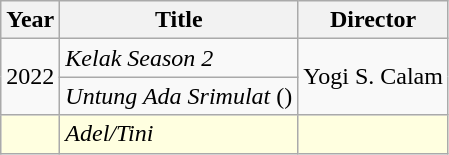<table class="wikitable">
<tr>
<th>Year</th>
<th>Title</th>
<th>Director</th>
</tr>
<tr>
<td rowspan="2">2022</td>
<td><em>Kelak Season 2</em></td>
<td rowspan="2">Yogi S. Calam</td>
</tr>
<tr>
<td><em>Untung Ada Srimulat</em> ()</td>
</tr>
<tr style="background-color:#FFFFE0; color:black;">
<td></td>
<td><em>Adel/Tini</em></td>
<td></td>
</tr>
</table>
